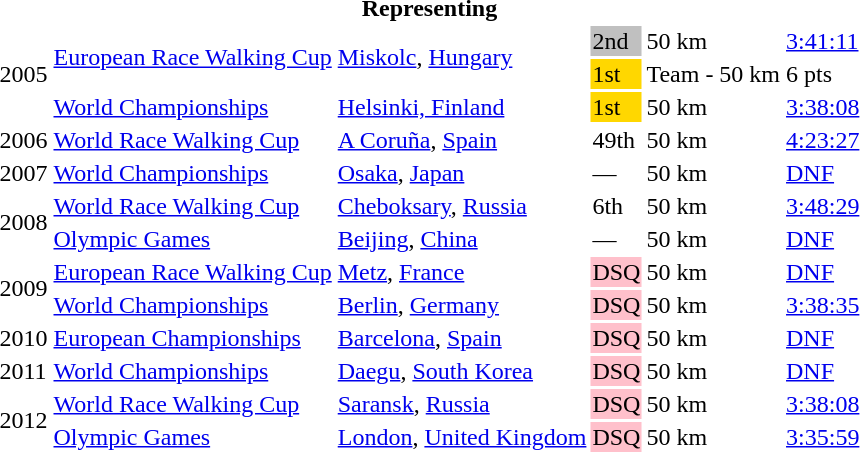<table>
<tr>
<th colspan="6">Representing </th>
</tr>
<tr>
<td rowspan=3>2005</td>
<td rowspan=2><a href='#'>European Race Walking Cup</a></td>
<td rowspan=2><a href='#'>Miskolc</a>, <a href='#'>Hungary</a></td>
<td bgcolor=silver>2nd</td>
<td>50 km</td>
<td><a href='#'>3:41:11</a></td>
</tr>
<tr>
<td bgcolor=gold>1st</td>
<td>Team - 50 km</td>
<td>6 pts</td>
</tr>
<tr>
<td><a href='#'>World Championships</a></td>
<td><a href='#'>Helsinki, Finland</a></td>
<td bgcolor=gold>1st</td>
<td>50 km</td>
<td><a href='#'>3:38:08</a></td>
</tr>
<tr>
<td>2006</td>
<td><a href='#'>World Race Walking Cup</a></td>
<td><a href='#'>A Coruña</a>, <a href='#'>Spain</a></td>
<td>49th</td>
<td>50 km</td>
<td><a href='#'>4:23:27</a></td>
</tr>
<tr>
<td>2007</td>
<td><a href='#'>World Championships</a></td>
<td><a href='#'>Osaka</a>, <a href='#'>Japan</a></td>
<td>—</td>
<td>50 km</td>
<td><a href='#'>DNF</a></td>
</tr>
<tr>
<td rowspan=2>2008</td>
<td><a href='#'>World Race Walking Cup</a></td>
<td><a href='#'>Cheboksary</a>, <a href='#'>Russia</a></td>
<td>6th</td>
<td>50 km</td>
<td><a href='#'>3:48:29</a></td>
</tr>
<tr>
<td><a href='#'>Olympic Games</a></td>
<td><a href='#'>Beijing</a>, <a href='#'>China</a></td>
<td>—</td>
<td>50 km</td>
<td><a href='#'>DNF</a></td>
</tr>
<tr>
<td rowspan=2>2009</td>
<td><a href='#'>European Race Walking Cup</a></td>
<td><a href='#'>Metz</a>, <a href='#'>France</a></td>
<td bgcolor=pink>DSQ</td>
<td>50 km</td>
<td><a href='#'>DNF</a></td>
</tr>
<tr>
<td><a href='#'>World Championships</a></td>
<td><a href='#'>Berlin</a>, <a href='#'>Germany</a></td>
<td bgcolor=pink>DSQ</td>
<td>50 km</td>
<td><a href='#'>3:38:35</a></td>
</tr>
<tr>
<td>2010</td>
<td><a href='#'>European Championships</a></td>
<td><a href='#'>Barcelona</a>, <a href='#'>Spain</a></td>
<td bgcolor=pink>DSQ</td>
<td>50 km</td>
<td><a href='#'>DNF</a></td>
</tr>
<tr>
<td>2011</td>
<td><a href='#'>World Championships</a></td>
<td><a href='#'>Daegu</a>, <a href='#'>South Korea</a></td>
<td bgcolor=pink>DSQ</td>
<td>50 km</td>
<td><a href='#'>DNF</a></td>
</tr>
<tr>
<td rowspan=2>2012</td>
<td><a href='#'>World Race Walking Cup</a></td>
<td><a href='#'>Saransk</a>, <a href='#'>Russia</a></td>
<td bgcolor=pink>DSQ</td>
<td>50 km</td>
<td><a href='#'>3:38:08</a></td>
</tr>
<tr>
<td><a href='#'>Olympic Games</a></td>
<td><a href='#'>London</a>, <a href='#'>United Kingdom</a></td>
<td bgcolor=pink>DSQ</td>
<td>50 km</td>
<td><a href='#'>3:35:59</a></td>
</tr>
</table>
